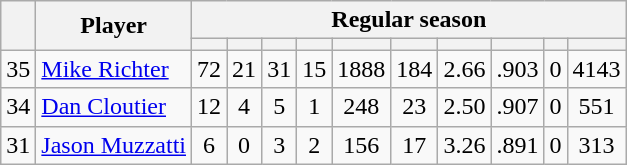<table class="wikitable plainrowheaders" style="text-align:center;">
<tr>
<th scope="col" rowspan="2"></th>
<th scope="col" rowspan="2">Player</th>
<th scope=colgroup colspan=10>Regular season</th>
</tr>
<tr>
<th scope="col"></th>
<th scope="col"></th>
<th scope="col"></th>
<th scope="col"></th>
<th scope="col"></th>
<th scope="col"></th>
<th scope="col"></th>
<th scope="col"></th>
<th scope="col"></th>
<th scope="col"></th>
</tr>
<tr>
<td scope="row">35</td>
<td align="left"><a href='#'>Mike Richter</a></td>
<td>72</td>
<td>21</td>
<td>31</td>
<td>15</td>
<td>1888</td>
<td>184</td>
<td>2.66</td>
<td>.903</td>
<td>0</td>
<td>4143</td>
</tr>
<tr>
<td scope="row">34</td>
<td align="left"><a href='#'>Dan Cloutier</a></td>
<td>12</td>
<td>4</td>
<td>5</td>
<td>1</td>
<td>248</td>
<td>23</td>
<td>2.50</td>
<td>.907</td>
<td>0</td>
<td>551</td>
</tr>
<tr>
<td scope="row">31</td>
<td align="left"><a href='#'>Jason Muzzatti</a></td>
<td>6</td>
<td>0</td>
<td>3</td>
<td>2</td>
<td>156</td>
<td>17</td>
<td>3.26</td>
<td>.891</td>
<td>0</td>
<td>313</td>
</tr>
</table>
